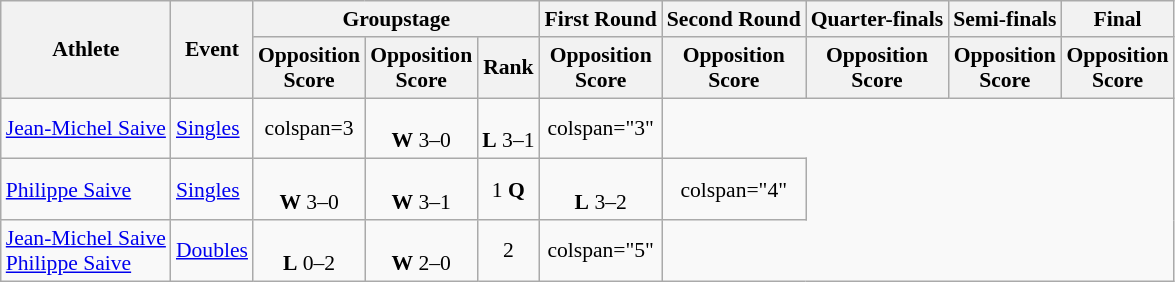<table class=wikitable style="font-size:90%; text-align:center">
<tr>
<th rowspan="2">Athlete</th>
<th rowspan="2">Event</th>
<th colspan="3">Groupstage</th>
<th>First Round</th>
<th>Second Round</th>
<th>Quarter-finals</th>
<th>Semi-finals</th>
<th>Final</th>
</tr>
<tr>
<th>Opposition<br>Score</th>
<th>Opposition<br>Score</th>
<th>Rank</th>
<th>Opposition<br>Score</th>
<th>Opposition<br>Score</th>
<th>Opposition<br>Score</th>
<th>Opposition<br>Score</th>
<th>Opposition<br>Score</th>
</tr>
<tr>
<td align=left><a href='#'>Jean-Michel Saive</a></td>
<td align=left><a href='#'>Singles</a></td>
<td>colspan=3 </td>
<td> <br><strong>W</strong> 3–0</td>
<td> <br><strong>L</strong> 3–1</td>
<td>colspan="3" </td>
</tr>
<tr>
<td align=left><a href='#'>Philippe Saive</a></td>
<td align=left><a href='#'>Singles</a></td>
<td> <br><strong>W</strong> 3–0</td>
<td> <br><strong>W</strong> 3–1</td>
<td>1 <strong>Q</strong></td>
<td> <br><strong>L</strong> 3–2</td>
<td>colspan="4" </td>
</tr>
<tr>
<td align=left><a href='#'>Jean-Michel Saive</a><br><a href='#'>Philippe Saive</a></td>
<td align=left><a href='#'>Doubles</a></td>
<td> <br>  <strong>L</strong> 0–2</td>
<td> <br> <strong>W</strong> 2–0</td>
<td>2</td>
<td>colspan="5" </td>
</tr>
</table>
